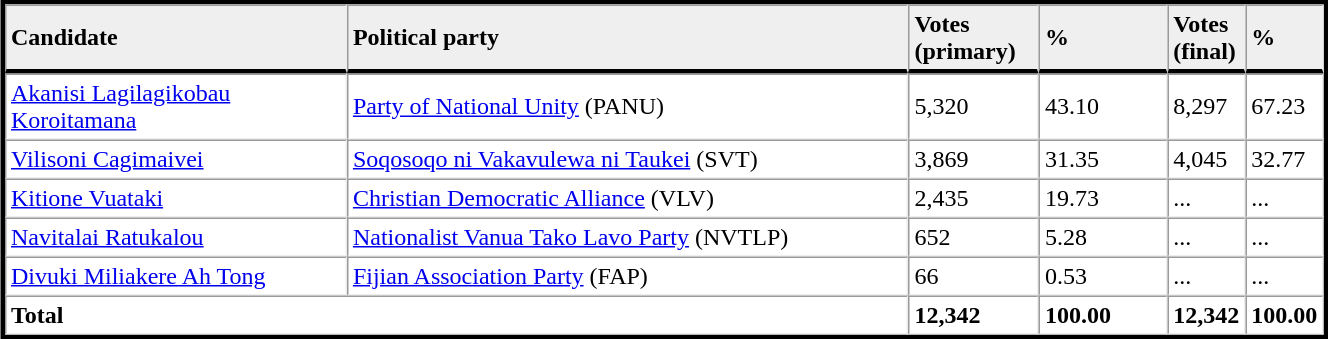<table table width="70%" border="1" align="center" cellpadding=3 cellspacing=0 style="margin:5px; border:3px solid;">
<tr>
<td td width="27%" style="border-bottom:3px solid; background:#efefef;"><strong>Candidate</strong></td>
<td td width="45%" style="border-bottom:3px solid; background:#efefef;"><strong>Political party</strong></td>
<td td width="10%" style="border-bottom:3px solid; background:#efefef;"><strong>Votes<br>(primary)</strong></td>
<td td width="10%" style="border-bottom:3px solid; background:#efefef;"><strong>%</strong></td>
<td td width="4%" style="border-bottom:3px solid; background:#efefef;"><strong>Votes<br>(final)</strong></td>
<td td width="4%" style="border-bottom:3px solid; background:#efefef;"><strong>%</strong></td>
</tr>
<tr>
<td><a href='#'>Akanisi Lagilagikobau Koroitamana</a></td>
<td><a href='#'>Party of National Unity</a> (PANU)</td>
<td>5,320</td>
<td>43.10</td>
<td>8,297</td>
<td>67.23</td>
</tr>
<tr>
<td><a href='#'>Vilisoni Cagimaivei</a></td>
<td><a href='#'>Soqosoqo ni Vakavulewa ni Taukei</a> (SVT)</td>
<td>3,869</td>
<td>31.35</td>
<td>4,045</td>
<td>32.77</td>
</tr>
<tr>
<td><a href='#'>Kitione Vuataki</a></td>
<td><a href='#'>Christian Democratic Alliance</a> (VLV)</td>
<td>2,435</td>
<td>19.73</td>
<td>...</td>
<td>...</td>
</tr>
<tr>
<td><a href='#'>Navitalai Ratukalou</a></td>
<td><a href='#'>Nationalist Vanua Tako Lavo Party</a> (NVTLP)</td>
<td>652</td>
<td>5.28</td>
<td>...</td>
<td>...</td>
</tr>
<tr>
<td><a href='#'>Divuki Miliakere Ah Tong</a></td>
<td><a href='#'>Fijian Association Party</a> (FAP)</td>
<td>66</td>
<td>0.53</td>
<td>...</td>
<td>...</td>
</tr>
<tr>
<td colspan=2><strong>Total</strong></td>
<td><strong>12,342</strong></td>
<td><strong>100.00</strong></td>
<td><strong>12,342</strong></td>
<td><strong>100.00</strong></td>
</tr>
<tr>
</tr>
</table>
